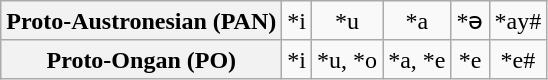<table class=wikitable>
<tr align=center>
<th>Proto-Austronesian (PAN)</th>
<td>*i</td>
<td>*u</td>
<td>*a</td>
<td>*ə</td>
<td>*ay#</td>
</tr>
<tr align=center>
<th>Proto-Ongan (PO)</th>
<td>*i</td>
<td>*u, *o</td>
<td>*a, *e</td>
<td>*e</td>
<td>*e#</td>
</tr>
</table>
